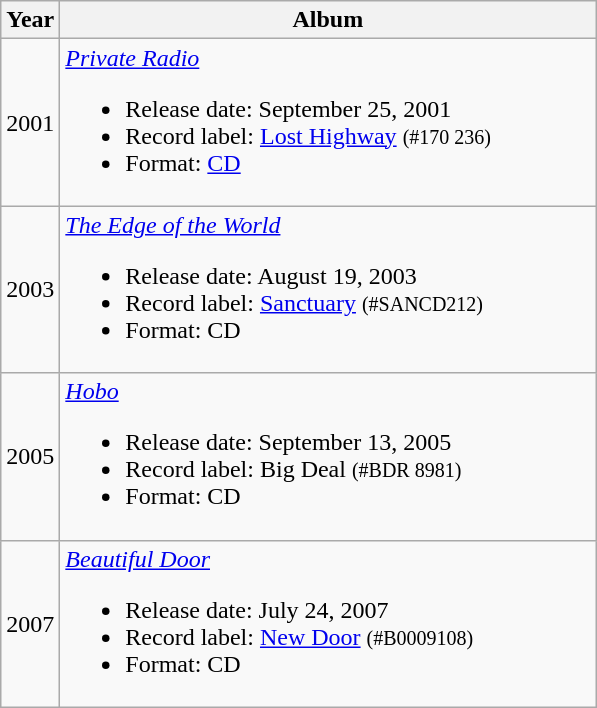<table class="wikitable">
<tr>
<th>Year</th>
<th width=350>Album</th>
</tr>
<tr>
<td>2001</td>
<td><em><a href='#'>Private Radio</a></em><br><ul><li>Release date: September 25, 2001</li><li>Record label: <a href='#'>Lost Highway</a> <small>(#170 236)</small></li><li>Format: <a href='#'>CD</a></li></ul></td>
</tr>
<tr>
<td>2003</td>
<td><em><a href='#'>The Edge of the World</a></em><br><ul><li>Release date: August 19, 2003</li><li>Record label: <a href='#'>Sanctuary</a> <small>(#SANCD212)</small></li><li>Format: CD</li></ul></td>
</tr>
<tr>
<td>2005</td>
<td><em><a href='#'>Hobo</a></em><br><ul><li>Release date: September 13, 2005</li><li>Record label: Big Deal <small>(#BDR 8981)</small></li><li>Format: CD</li></ul></td>
</tr>
<tr>
<td>2007</td>
<td><em><a href='#'>Beautiful Door</a></em><br><ul><li>Release date: July 24, 2007</li><li>Record label: <a href='#'>New Door</a> <small>(#B0009108)</small></li><li>Format: CD</li></ul></td>
</tr>
</table>
